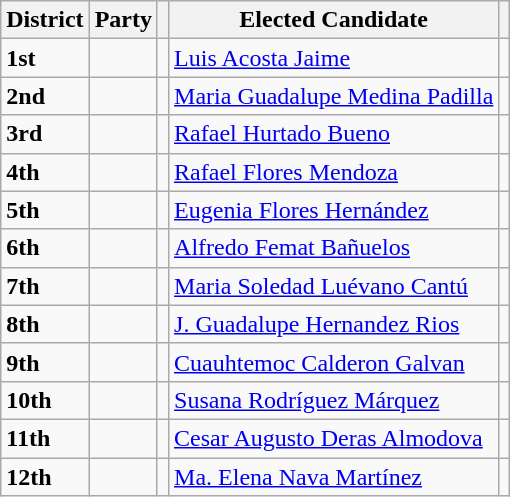<table class="wikitable">
<tr>
<th>District</th>
<th>Party</th>
<th></th>
<th>Elected Candidate</th>
<th></th>
</tr>
<tr>
<td><strong>1st</strong></td>
<td></td>
<td></td>
<td><a href='#'>Luis Acosta Jaime</a></td>
<td></td>
</tr>
<tr>
<td><strong>2nd</strong></td>
<td></td>
<td></td>
<td><a href='#'>Maria Guadalupe Medina Padilla</a></td>
<td></td>
</tr>
<tr>
<td><strong>3rd</strong></td>
<td></td>
<td></td>
<td><a href='#'>Rafael Hurtado Bueno</a></td>
<td></td>
</tr>
<tr>
<td><strong>4th</strong></td>
<td></td>
<td></td>
<td><a href='#'>Rafael Flores Mendoza</a></td>
<td></td>
</tr>
<tr>
<td><strong>5th</strong></td>
<td></td>
<td></td>
<td><a href='#'>Eugenia Flores Hernández</a></td>
<td></td>
</tr>
<tr>
<td><strong>6th</strong></td>
<td></td>
<td></td>
<td><a href='#'>Alfredo Femat Bañuelos</a></td>
<td></td>
</tr>
<tr>
<td><strong>7th</strong></td>
<td></td>
<td></td>
<td><a href='#'>Maria Soledad Luévano Cantú</a></td>
<td></td>
</tr>
<tr>
<td><strong>8th</strong></td>
<td></td>
<td></td>
<td><a href='#'>J. Guadalupe Hernandez Rios</a></td>
<td></td>
</tr>
<tr>
<td><strong>9th</strong></td>
<td></td>
<td></td>
<td><a href='#'>Cuauhtemoc Calderon Galvan</a></td>
<td></td>
</tr>
<tr>
<td><strong>10th</strong></td>
<td></td>
<td></td>
<td><a href='#'>Susana Rodríguez Márquez</a></td>
<td></td>
</tr>
<tr>
<td><strong>11th</strong></td>
<td></td>
<td></td>
<td><a href='#'>Cesar Augusto Deras Almodova</a></td>
<td></td>
</tr>
<tr>
<td><strong>12th</strong></td>
<td></td>
<td></td>
<td><a href='#'>Ma. Elena Nava Martínez</a></td>
<td></td>
</tr>
</table>
